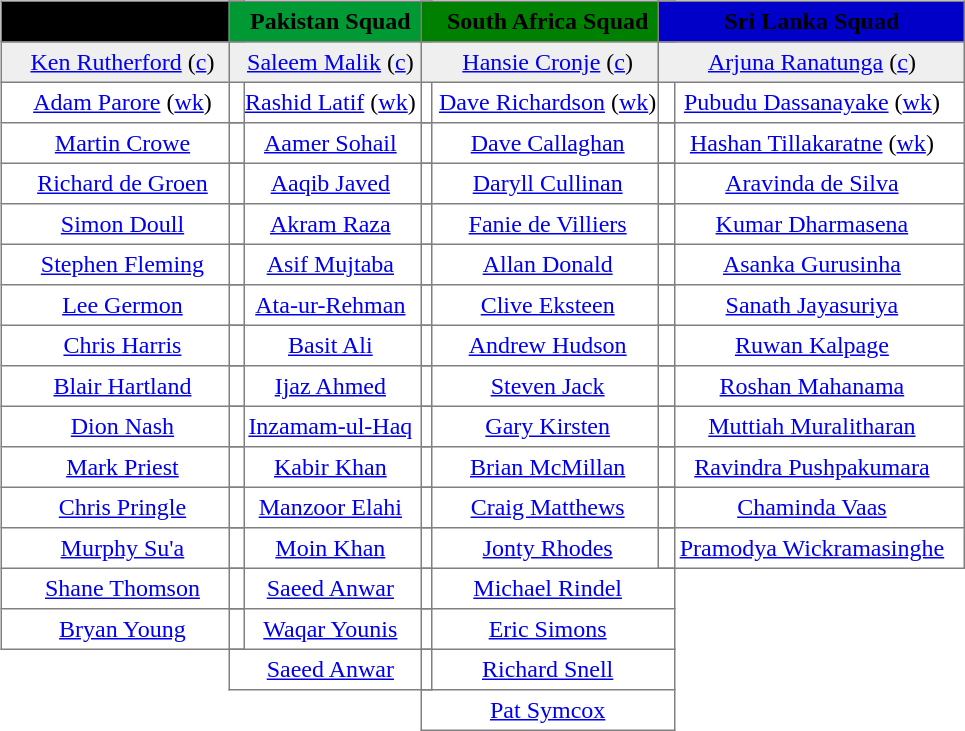<table>
<tr valign="top">
<td><br><table border="1" cellpadding="4" cellspacing="0" style="text-align:center; font-size:100%; border-collapse:collapse;" width=110%>
<tr style="background:#000000;">
<th colspan=2> <span>New Zealand Squad</span></th>
</tr>
<tr bgcolor="#efefef">
<td><a href='#'>Ken Rutherford</a> (<a href='#'>c</a>)</td>
</tr>
<tr>
<td><a href='#'>Adam Parore</a> (<a href='#'>wk</a>)</td>
</tr>
<tr>
<td><a href='#'>Martin Crowe</a></td>
</tr>
<tr>
<td><a href='#'>Richard de Groen</a></td>
</tr>
<tr>
<td><a href='#'>Simon Doull</a></td>
</tr>
<tr>
<td><a href='#'>Stephen Fleming</a></td>
</tr>
<tr>
<td><a href='#'>Lee Germon</a></td>
</tr>
<tr>
<td><a href='#'>Chris Harris</a></td>
</tr>
<tr>
<td><a href='#'>Blair Hartland</a></td>
</tr>
<tr>
<td><a href='#'>Dion Nash</a></td>
</tr>
<tr>
<td><a href='#'>Mark Priest</a></td>
</tr>
<tr>
<td><a href='#'>Chris Pringle</a></td>
</tr>
<tr>
<td><a href='#'>Murphy Su'a</a></td>
</tr>
<tr>
<td><a href='#'>Shane Thomson</a></td>
</tr>
<tr>
<td><a href='#'>Bryan Young</a></td>
</tr>
</table>
</td>
<td><br><table border="1" cellpadding="4" cellspacing="0" style="text-align:center; font-size:100%; border-collapse:collapse;" width=110%>
<tr style="background:#009933;">
<th colspan=2> <span>Pakistan Squad</span></th>
</tr>
<tr bgcolor="#efefef">
<td><a href='#'>Saleem Malik</a> (<a href='#'>c</a>)</td>
</tr>
<tr>
<td><a href='#'>Rashid Latif</a> (<a href='#'>wk</a>)</td>
</tr>
<tr>
<td><a href='#'>Aamer Sohail</a></td>
</tr>
<tr>
<td><a href='#'>Aaqib Javed</a></td>
</tr>
<tr>
<td><a href='#'>Akram Raza</a></td>
</tr>
<tr>
<td><a href='#'>Asif Mujtaba</a></td>
</tr>
<tr>
<td><a href='#'>Ata-ur-Rehman</a></td>
</tr>
<tr>
<td><a href='#'>Basit Ali</a></td>
</tr>
<tr>
<td><a href='#'>Ijaz Ahmed</a></td>
</tr>
<tr>
<td><a href='#'>Inzamam-ul-Haq</a></td>
</tr>
<tr>
<td><a href='#'>Kabir Khan</a></td>
</tr>
<tr>
<td><a href='#'>Manzoor Elahi</a></td>
</tr>
<tr>
<td><a href='#'>Moin Khan</a></td>
</tr>
<tr>
<td><a href='#'>Saeed Anwar</a></td>
</tr>
<tr>
<td><a href='#'>Waqar Younis</a></td>
</tr>
<tr>
<td><a href='#'>Saeed Anwar</a></td>
</tr>
</table>
</td>
<td><br><table border="1" cellpadding="4" cellspacing="0" style="text-align:center; font-size:100%; border-collapse:collapse;" width=110%>
<tr style="background:green;">
<th colspan=2> <span>South Africa Squad</span></th>
</tr>
<tr bgcolor="#efefef">
<td><a href='#'>Hansie Cronje</a> (<a href='#'>c</a>)</td>
</tr>
<tr>
<td><a href='#'>Dave Richardson</a> (<a href='#'>wk</a>)</td>
</tr>
<tr>
<td><a href='#'>Dave Callaghan</a></td>
</tr>
<tr>
<td><a href='#'>Daryll Cullinan</a></td>
</tr>
<tr>
<td><a href='#'>Fanie de Villiers</a></td>
</tr>
<tr>
<td><a href='#'>Allan Donald</a></td>
</tr>
<tr>
<td><a href='#'>Clive Eksteen</a></td>
</tr>
<tr>
<td><a href='#'>Andrew Hudson</a></td>
</tr>
<tr>
<td><a href='#'>Steven Jack</a></td>
</tr>
<tr>
<td><a href='#'>Gary Kirsten</a></td>
</tr>
<tr>
<td><a href='#'>Brian McMillan</a></td>
</tr>
<tr>
<td><a href='#'>Craig Matthews</a></td>
</tr>
<tr>
<td><a href='#'>Jonty Rhodes</a></td>
</tr>
<tr>
<td><a href='#'>Michael Rindel</a></td>
</tr>
<tr>
<td><a href='#'>Eric Simons</a></td>
</tr>
<tr>
<td><a href='#'>Richard Snell</a></td>
</tr>
<tr>
<td><a href='#'>Pat Symcox</a></td>
</tr>
</table>
</td>
<td><br><table border="1" cellpadding="4" cellspacing="0" style="text-align:center; font-size:100%; border-collapse:collapse;" width=110%>
<tr style="background:#0000C8;">
<th colspan=2> <span>Sri Lanka Squad</span></th>
</tr>
<tr bgcolor="#efefef">
<td><a href='#'>Arjuna Ranatunga</a> (<a href='#'>c</a>)</td>
</tr>
<tr>
<td><a href='#'>Pubudu Dassanayake</a> (<a href='#'>wk</a>)</td>
</tr>
<tr>
<td><a href='#'>Hashan Tillakaratne</a> (<a href='#'>wk</a>)</td>
</tr>
<tr>
<td><a href='#'>Aravinda de Silva</a></td>
</tr>
<tr>
<td><a href='#'>Kumar Dharmasena</a></td>
</tr>
<tr>
<td><a href='#'>Asanka Gurusinha</a></td>
</tr>
<tr>
<td><a href='#'>Sanath Jayasuriya</a></td>
</tr>
<tr>
<td><a href='#'>Ruwan Kalpage</a></td>
</tr>
<tr>
<td><a href='#'>Roshan Mahanama</a></td>
</tr>
<tr>
<td><a href='#'>Muttiah Muralitharan</a></td>
</tr>
<tr>
<td><a href='#'>Ravindra Pushpakumara</a></td>
</tr>
<tr>
<td><a href='#'>Chaminda Vaas</a></td>
</tr>
<tr>
<td><a href='#'>Pramodya Wickramasinghe</a></td>
</tr>
</table>
</td>
</tr>
<tr>
</tr>
</table>
